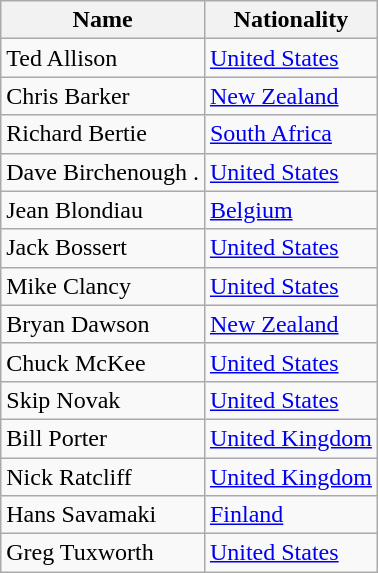<table class="wikitable">
<tr>
<th>Name</th>
<th>Nationality</th>
</tr>
<tr>
<td>Ted Allison</td>
<td><a href='#'>United States</a></td>
</tr>
<tr>
<td>Chris Barker</td>
<td><a href='#'>New Zealand</a></td>
</tr>
<tr>
<td>Richard Bertie</td>
<td><a href='#'>South Africa</a></td>
</tr>
<tr>
<td>Dave Birchenough .</td>
<td><a href='#'>United States</a></td>
</tr>
<tr>
<td>Jean Blondiau</td>
<td><a href='#'>Belgium</a></td>
</tr>
<tr>
<td>Jack Bossert</td>
<td><a href='#'>United States</a></td>
</tr>
<tr>
<td>Mike Clancy</td>
<td><a href='#'>United States</a></td>
</tr>
<tr>
<td>Bryan Dawson</td>
<td><a href='#'>New Zealand</a></td>
</tr>
<tr>
<td>Chuck McKee</td>
<td><a href='#'>United States</a></td>
</tr>
<tr>
<td>Skip Novak</td>
<td><a href='#'>United States</a></td>
</tr>
<tr>
<td>Bill Porter</td>
<td><a href='#'>United Kingdom</a></td>
</tr>
<tr>
<td>Nick Ratcliff</td>
<td><a href='#'>United Kingdom</a></td>
</tr>
<tr>
<td>Hans Savamaki</td>
<td><a href='#'>Finland</a></td>
</tr>
<tr>
<td>Greg Tuxworth</td>
<td><a href='#'>United States</a></td>
</tr>
</table>
